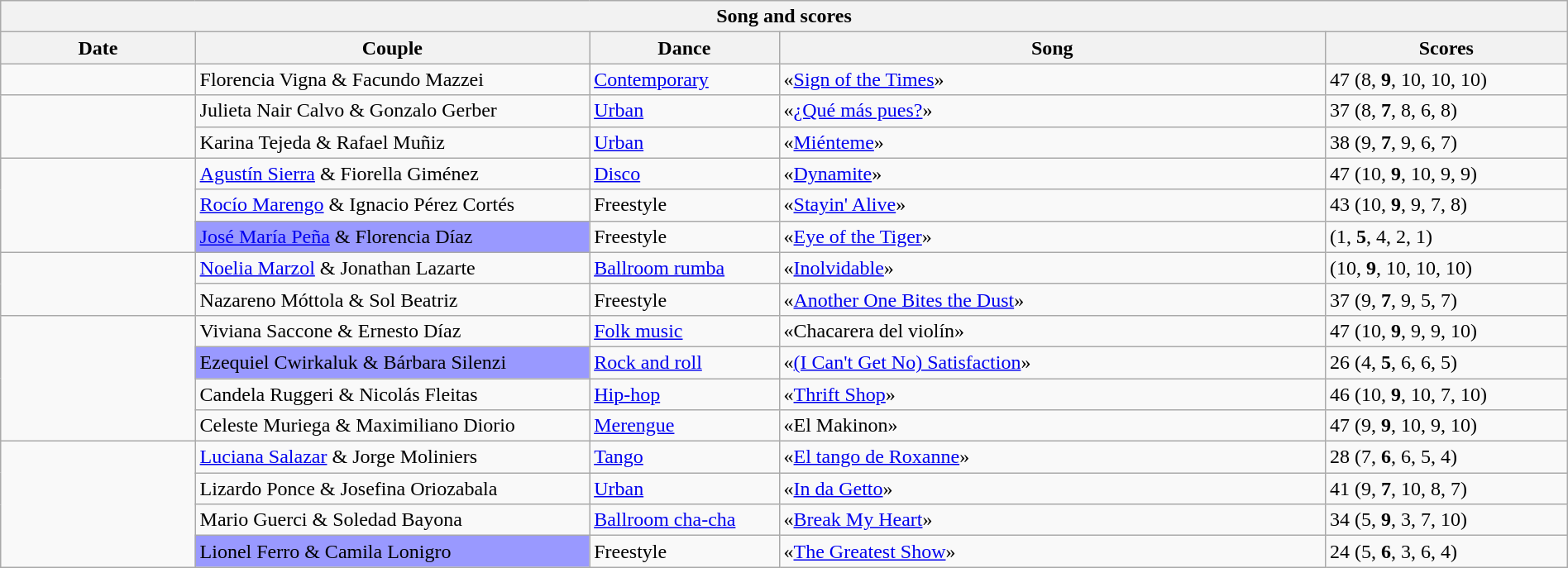<table class="wikitable collapsible collapsed" style=" text-align: align; width: 100%;">
<tr>
<th colspan="11" style="with: 100%;" align="center">Song and scores</th>
</tr>
<tr>
<th width=95>Date</th>
<th width=200>Couple<br></th>
<th width=80>Dance</th>
<th width=280>Song</th>
<th width=120>Scores</th>
</tr>
<tr>
<td></td>
<td>Florencia Vigna & Facundo Mazzei<br></td>
<td><a href='#'>Contemporary</a></td>
<td>«<a href='#'>Sign of the Times</a>» </td>
<td>47 (8, <strong>9</strong>, 10, 10, 10)</td>
</tr>
<tr>
<td rowspan="2"></td>
<td>Julieta Nair Calvo & Gonzalo Gerber<br></td>
<td><a href='#'>Urban</a></td>
<td>«<a href='#'>¿Qué más pues?</a>» </td>
<td>37 (8, <strong>7</strong>, 8, 6, 8)</td>
</tr>
<tr>
<td>Karina Tejeda & Rafael Muñiz<br></td>
<td><a href='#'>Urban</a></td>
<td>«<a href='#'>Miénteme</a>» </td>
<td>38 (9, <strong>7</strong>, 9, 6, 7)</td>
</tr>
<tr>
<td rowspan="3"></td>
<td><a href='#'>Agustín Sierra</a> & Fiorella Giménez<br></td>
<td><a href='#'>Disco</a></td>
<td>«<a href='#'>Dynamite</a>» </td>
<td>47 (10, <strong>9</strong>, 10, 9, 9)</td>
</tr>
<tr>
<td><a href='#'>Rocío Marengo</a> & Ignacio Pérez Cortés<br></td>
<td>Freestyle<br></td>
<td>«<a href='#'>Stayin' Alive</a>» </td>
<td>43 (10, <strong>9</strong>, 9, 7, 8)</td>
</tr>
<tr>
<td bgcolor="#9999FF"><a href='#'>José María Peña</a> & Florencia Díaz<br></td>
<td>Freestyle<br></td>
<td>«<a href='#'>Eye of the Tiger</a>» </td>
<td> (1, <strong>5</strong>, 4, 2, 1)</td>
</tr>
<tr>
<td rowspan="2"></td>
<td><a href='#'>Noelia Marzol</a> & Jonathan Lazarte<br></td>
<td><a href='#'>Ballroom rumba</a></td>
<td>«<a href='#'>Inolvidable</a>» </td>
<td> (10, <strong>9</strong>, 10, 10, 10)</td>
</tr>
<tr>
<td>Nazareno Móttola & Sol Beatriz<br></td>
<td>Freestyle<br></td>
<td>«<a href='#'>Another One Bites the Dust</a>» </td>
<td>37 (9, <strong>7</strong>, 9, 5, 7)</td>
</tr>
<tr>
<td rowspan="4"></td>
<td>Viviana Saccone & Ernesto Díaz<br></td>
<td><a href='#'>Folk music</a><br></td>
<td>«Chacarera del violín» </td>
<td>47 (10, <strong>9</strong>, 9, 9, 10)</td>
</tr>
<tr>
<td bgcolor="#9999FF">Ezequiel Cwirkaluk & Bárbara Silenzi<br></td>
<td><a href='#'>Rock and roll</a></td>
<td>«<a href='#'>(I Can't Get No) Satisfaction</a>» </td>
<td>26 (4, <strong>5</strong>, 6, 6, 5)</td>
</tr>
<tr>
<td>Candela Ruggeri & Nicolás Fleitas<br></td>
<td><a href='#'>Hip-hop</a></td>
<td>«<a href='#'>Thrift Shop</a>» </td>
<td>46 (10, <strong>9</strong>, 10, 7, 10)</td>
</tr>
<tr>
<td>Celeste Muriega & Maximiliano Diorio<br></td>
<td><a href='#'>Merengue</a></td>
<td>«El Makinon» </td>
<td>47 (9, <strong>9</strong>, 10, 9, 10)</td>
</tr>
<tr>
<td rowspan="4"></td>
<td><a href='#'>Luciana Salazar</a> & Jorge Moliniers<br></td>
<td><a href='#'>Tango</a></td>
<td>«<a href='#'>El tango de Roxanne</a>» </td>
<td>28 (7, <strong>6</strong>, 6, 5, 4)</td>
</tr>
<tr>
<td>Lizardo Ponce & Josefina Oriozabala<br></td>
<td><a href='#'>Urban</a></td>
<td>«<a href='#'>In da Getto</a>» </td>
<td>41 (9, <strong>7</strong>, 10, 8, 7)</td>
</tr>
<tr>
<td>Mario Guerci & Soledad Bayona<br></td>
<td><a href='#'>Ballroom cha-cha</a></td>
<td>«<a href='#'>Break My Heart</a>» </td>
<td>34 (5, <strong>9</strong>, 3, 7, 10)</td>
</tr>
<tr>
<td bgcolor="#9999FF">Lionel Ferro & Camila Lonigro<br></td>
<td>Freestyle<br></td>
<td>«<a href='#'>The Greatest Show</a>» </td>
<td>24 (5, <strong>6</strong>, 3, 6, 4)</td>
</tr>
</table>
